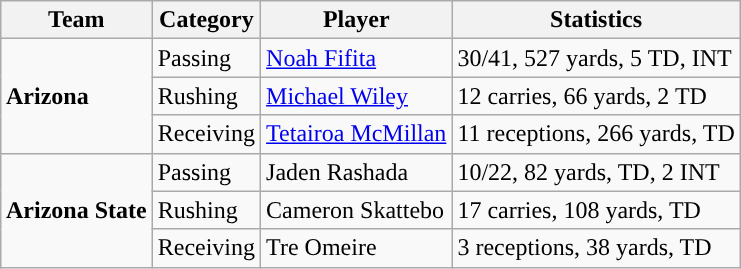<table class="wikitable" style="float: right;">
<tr>
<th>Team</th>
<th>Category</th>
<th>Player</th>
<th>Statistics</th>
</tr>
<tr>
<td rowspan=3><strong>Arizona</strong></td>
<td>Passing</td>
<td><a href='#'>Noah Fifita</a></td>
<td>30/41, 527 yards, 5 TD, INT</td>
</tr>
<tr>
<td>Rushing</td>
<td><a href='#'>Michael Wiley</a></td>
<td>12 carries, 66 yards, 2 TD</td>
</tr>
<tr>
<td>Receiving</td>
<td><a href='#'>Tetairoa McMillan</a></td>
<td>11 receptions, 266 yards, TD</td>
</tr>
<tr>
<td rowspan=3><strong>Arizona State</strong></td>
<td>Passing</td>
<td>Jaden Rashada</td>
<td>10/22, 82 yards, TD, 2 INT</td>
</tr>
<tr>
<td>Rushing</td>
<td>Cameron Skattebo</td>
<td>17 carries, 108 yards, TD</td>
</tr>
<tr>
<td>Receiving</td>
<td>Tre Omeire</td>
<td>3 receptions, 38 yards, TD</td>
</tr>
</table>
